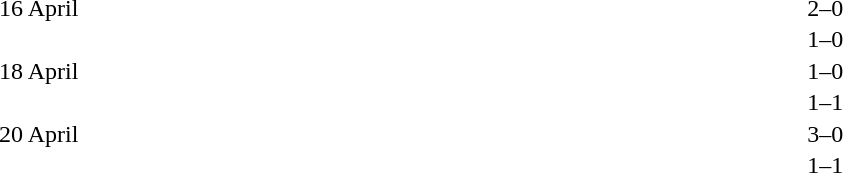<table cellspacing=1 width=70%>
<tr>
<th width=25%></th>
<th width=30%></th>
<th width=15%></th>
<th width=30%></th>
</tr>
<tr>
<td>16 April</td>
<td align=right></td>
<td align=center>2–0</td>
<td></td>
</tr>
<tr>
<td></td>
<td align=right></td>
<td align=center>1–0</td>
<td></td>
</tr>
<tr>
<td>18 April</td>
<td align=right></td>
<td align=center>1–0</td>
<td></td>
</tr>
<tr>
<td></td>
<td align=right></td>
<td align=center>1–1</td>
<td></td>
</tr>
<tr>
<td>20 April</td>
<td align=right></td>
<td align=center>3–0</td>
<td></td>
</tr>
<tr>
<td></td>
<td align=right></td>
<td align=center>1–1</td>
<td></td>
</tr>
</table>
